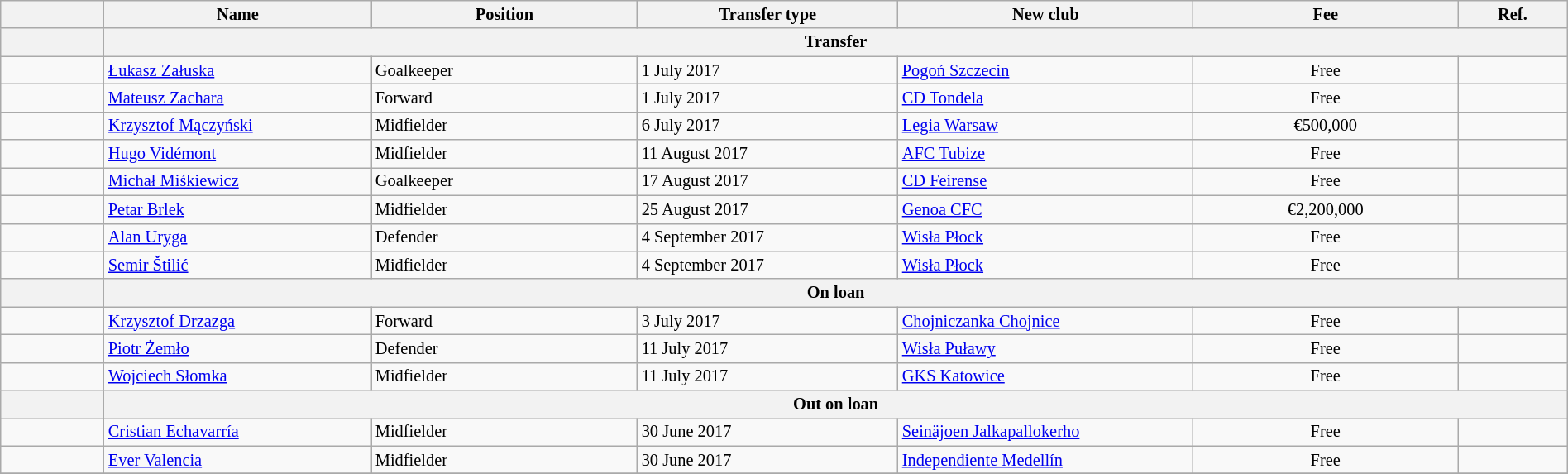<table class="wikitable" style="width:100%; font-size:85%;">
<tr>
<th width="2%"></th>
<th width="5%">Name</th>
<th width="5%">Position</th>
<th width="5%">Transfer type</th>
<th width="5%">New club</th>
<th width="5%">Fee</th>
<th width="2%">Ref.</th>
</tr>
<tr>
<th></th>
<th colspan="6" align="center">Transfer</th>
</tr>
<tr>
<td align=center></td>
<td align=left> <a href='#'>Łukasz Załuska</a></td>
<td align=left>Goalkeeper</td>
<td align=left>1 July 2017</td>
<td align=left> <a href='#'>Pogoń Szczecin</a></td>
<td align=center>Free</td>
<td></td>
</tr>
<tr>
<td align=center></td>
<td align=left> <a href='#'>Mateusz Zachara</a></td>
<td align=left>Forward</td>
<td align=left>1 July 2017</td>
<td align=left> <a href='#'>CD Tondela</a></td>
<td align=center>Free</td>
<td></td>
</tr>
<tr>
<td align=center></td>
<td align=left> <a href='#'>Krzysztof Mączyński</a></td>
<td align=left>Midfielder</td>
<td align=left>6 July 2017</td>
<td align=left> <a href='#'>Legia Warsaw</a></td>
<td align=center>€500,000</td>
<td></td>
</tr>
<tr>
<td align=center></td>
<td align=left> <a href='#'>Hugo Vidémont</a></td>
<td align=left>Midfielder</td>
<td align=left>11 August 2017</td>
<td align=left> <a href='#'>AFC Tubize</a></td>
<td align=center>Free</td>
<td></td>
</tr>
<tr>
<td align=center></td>
<td align=left> <a href='#'>Michał Miśkiewicz</a></td>
<td align=left>Goalkeeper</td>
<td align=left>17 August 2017</td>
<td align=left> <a href='#'>CD Feirense</a></td>
<td align=center>Free</td>
<td></td>
</tr>
<tr>
<td align=center></td>
<td align=left> <a href='#'>Petar Brlek</a></td>
<td align=left>Midfielder</td>
<td align=left>25 August 2017</td>
<td align=left> <a href='#'>Genoa CFC</a></td>
<td align=center>€2,200,000</td>
<td></td>
</tr>
<tr>
<td align=center></td>
<td align=left> <a href='#'>Alan Uryga</a></td>
<td align=left>Defender</td>
<td align=left>4 September 2017</td>
<td align=left> <a href='#'>Wisła Płock</a></td>
<td align=center>Free</td>
<td></td>
</tr>
<tr>
<td align=center></td>
<td align=left> <a href='#'>Semir Štilić</a></td>
<td align=left>Midfielder</td>
<td align=left>4 September 2017</td>
<td align=left> <a href='#'>Wisła Płock</a></td>
<td align=center>Free</td>
<td></td>
</tr>
<tr>
<th></th>
<th colspan="6" align="center">On loan</th>
</tr>
<tr>
<td align=center></td>
<td align=left> <a href='#'>Krzysztof Drzazga</a></td>
<td align=left>Forward</td>
<td align=left>3 July 2017</td>
<td align=left> <a href='#'>Chojniczanka Chojnice</a></td>
<td align=center>Free</td>
<td></td>
</tr>
<tr>
<td align=center></td>
<td align=left> <a href='#'>Piotr Żemło</a></td>
<td align=left>Defender</td>
<td align=left>11 July 2017</td>
<td align=left> <a href='#'>Wisła Puławy</a></td>
<td align=center>Free</td>
<td></td>
</tr>
<tr>
<td align=center></td>
<td align=left> <a href='#'>Wojciech Słomka</a></td>
<td align=left>Midfielder</td>
<td align=left>11 July 2017</td>
<td align=left> <a href='#'>GKS Katowice</a></td>
<td align=center>Free</td>
<td></td>
</tr>
<tr>
<th></th>
<th colspan="6" align="center">Out on loan</th>
</tr>
<tr>
<td align=center></td>
<td align=left> <a href='#'>Cristian Echavarría</a></td>
<td align=left>Midfielder</td>
<td align=left>30 June 2017</td>
<td align=left> <a href='#'>Seinäjoen Jalkapallokerho</a></td>
<td align=center>Free</td>
<td></td>
</tr>
<tr>
<td align=center></td>
<td align=left> <a href='#'>Ever Valencia</a></td>
<td align=left>Midfielder</td>
<td align=left>30 June 2017</td>
<td align=left> <a href='#'>Independiente Medellín</a></td>
<td align=center>Free</td>
<td></td>
</tr>
<tr>
</tr>
</table>
